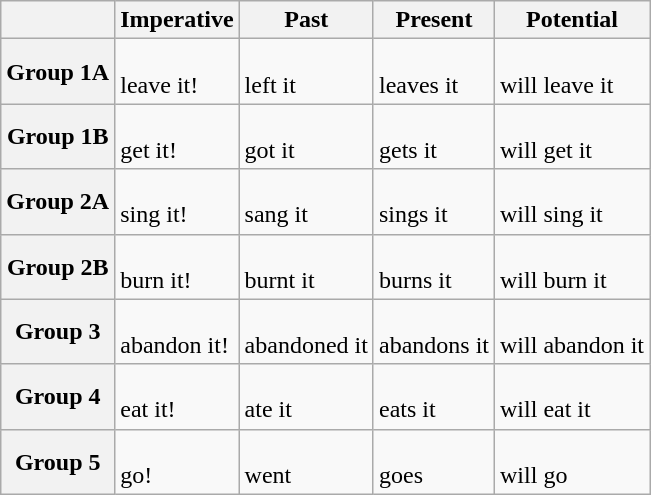<table class="wikitable">
<tr>
<th></th>
<th>Imperative</th>
<th>Past</th>
<th>Present</th>
<th>Potential</th>
</tr>
<tr>
<th>Group 1A</th>
<td><br>leave it!</td>
<td><br>left it</td>
<td><br>leaves it</td>
<td><br>will leave it</td>
</tr>
<tr>
<th>Group 1B</th>
<td><br>get it!</td>
<td><br>got it</td>
<td><br>gets it</td>
<td><br>will get it</td>
</tr>
<tr>
<th>Group 2A</th>
<td><br>sing it!</td>
<td><br>sang it</td>
<td><br>sings it</td>
<td><br>will sing it</td>
</tr>
<tr>
<th>Group 2B</th>
<td><br>burn it!</td>
<td><br>burnt it</td>
<td><br>burns it</td>
<td><br>will burn it</td>
</tr>
<tr>
<th>Group 3</th>
<td><br>abandon it!</td>
<td><br>abandoned it</td>
<td><br>abandons it</td>
<td><br>will abandon it</td>
</tr>
<tr>
<th>Group 4</th>
<td><br>eat it!</td>
<td><br>ate it</td>
<td><br>eats it</td>
<td><br>will eat it</td>
</tr>
<tr>
<th>Group 5</th>
<td><br>go!</td>
<td><br>went</td>
<td><br>goes</td>
<td><br>will go</td>
</tr>
</table>
